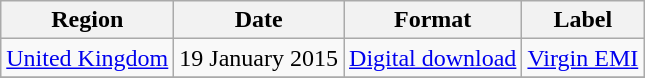<table class=wikitable>
<tr>
<th>Region</th>
<th>Date</th>
<th>Format</th>
<th>Label</th>
</tr>
<tr>
<td><a href='#'>United Kingdom</a></td>
<td>19 January 2015</td>
<td><a href='#'>Digital download</a></td>
<td><a href='#'>Virgin EMI</a></td>
</tr>
<tr>
</tr>
</table>
